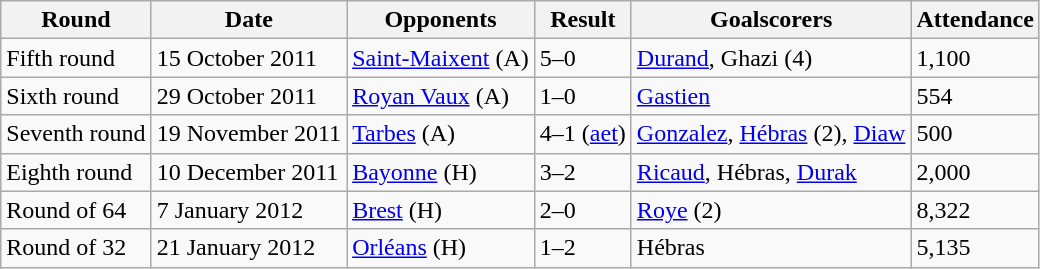<table class="wikitable">
<tr>
<th>Round</th>
<th>Date</th>
<th>Opponents</th>
<th>Result</th>
<th>Goalscorers</th>
<th>Attendance</th>
</tr>
<tr>
<td>Fifth round</td>
<td>15 October 2011</td>
<td><a href='#'>Saint-Maixent</a> (A)</td>
<td>5–0</td>
<td><a href='#'>Durand</a>, Ghazi (4)</td>
<td>1,100</td>
</tr>
<tr>
<td>Sixth round</td>
<td>29 October 2011</td>
<td><a href='#'>Royan Vaux</a> (A)</td>
<td>1–0</td>
<td><a href='#'>Gastien</a></td>
<td>554</td>
</tr>
<tr>
<td>Seventh round</td>
<td>19 November 2011</td>
<td><a href='#'>Tarbes</a> (A)</td>
<td>4–1 (<a href='#'>aet</a>)</td>
<td><a href='#'>Gonzalez</a>, <a href='#'>Hébras</a> (2), <a href='#'>Diaw</a></td>
<td>500</td>
</tr>
<tr>
<td>Eighth round</td>
<td>10 December 2011</td>
<td><a href='#'>Bayonne</a> (H)</td>
<td>3–2</td>
<td><a href='#'>Ricaud</a>, Hébras, <a href='#'>Durak</a></td>
<td>2,000</td>
</tr>
<tr>
<td>Round of 64</td>
<td>7 January 2012</td>
<td><a href='#'>Brest</a> (H)</td>
<td>2–0</td>
<td><a href='#'>Roye</a> (2)</td>
<td>8,322</td>
</tr>
<tr>
<td>Round of 32</td>
<td>21 January 2012</td>
<td><a href='#'>Orléans</a> (H)</td>
<td>1–2</td>
<td>Hébras</td>
<td>5,135</td>
</tr>
</table>
